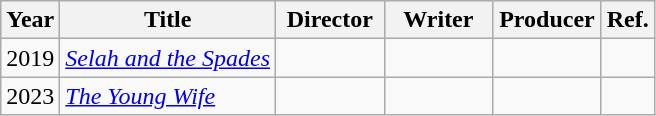<table class="wikitable">
<tr>
<th>Year</th>
<th>Title</th>
<th width="65">Director</th>
<th width="65">Writer</th>
<th width="65">Producer</th>
<th>Ref.</th>
</tr>
<tr>
<td>2019</td>
<td><em><a href='#'>Selah and the Spades</a></em></td>
<td></td>
<td></td>
<td></td>
<td></td>
</tr>
<tr>
<td>2023</td>
<td><em><a href='#'>The Young Wife</a></em></td>
<td></td>
<td></td>
<td></td>
<td></td>
</tr>
</table>
